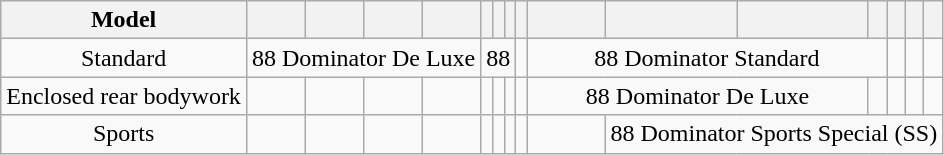<table class="wikitable">
<tr>
<th>Model</th>
<th></th>
<th></th>
<th></th>
<th></th>
<th></th>
<th></th>
<th></th>
<th></th>
<th></th>
<th></th>
<th></th>
<th></th>
<th></th>
<th></th>
<th></th>
</tr>
<tr style="text-align: center;">
<td>Standard</td>
<td colspan=4>88 Dominator De Luxe</td>
<td colspan=3>88</td>
<td></td>
<td colspan=4>88 Dominator Standard</td>
<td></td>
<td></td>
<td></td>
</tr>
<tr style="text-align: center;">
<td>Enclosed rear bodywork</td>
<td></td>
<td></td>
<td></td>
<td></td>
<td></td>
<td></td>
<td></td>
<td></td>
<td colspan=3>88 Dominator De Luxe</td>
<td></td>
<td></td>
<td></td>
</tr>
<tr style="text-align: center;">
<td>Sports</td>
<td></td>
<td></td>
<td></td>
<td></td>
<td></td>
<td></td>
<td></td>
<td></td>
<td></td>
<td colspan=6>88 Dominator Sports Special (SS)</td>
</tr>
</table>
